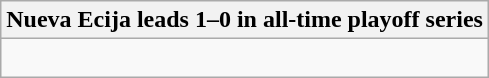<table class="wikitable collapsible collapsed">
<tr>
<th>Nueva Ecija leads 1–0 in all-time playoff series</th>
</tr>
<tr>
<td><br></td>
</tr>
</table>
